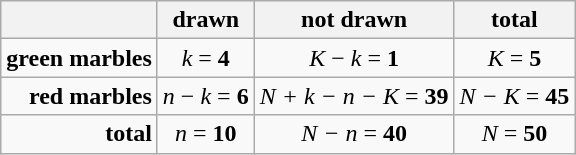<table class="wikitable" style="text-align:center">
<tr>
<th></th>
<th>drawn</th>
<th>not drawn</th>
<th>total</th>
</tr>
<tr>
<td align="right"><strong>green marbles</strong></td>
<td><em>k</em> = <strong>4</strong></td>
<td><em>K</em> − <em>k</em> = <strong>1</strong></td>
<td><em>K</em> = <strong>5</strong></td>
</tr>
<tr>
<td align="right"><strong>red marbles</strong></td>
<td><em>n</em> − <em>k</em> = <strong>6</strong></td>
<td><em>N + k − n − K</em> = <strong>39</strong></td>
<td><em>N − K</em> = <strong>45</strong></td>
</tr>
<tr>
<td align="right"><strong>total</strong></td>
<td><em>n</em> = <strong>10</strong></td>
<td><em>N − n</em> = <strong>40</strong></td>
<td><em>N</em> = <strong>50</strong></td>
</tr>
</table>
